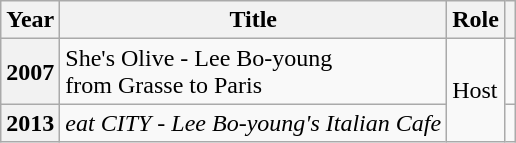<table class="wikitable plainrowheaders sortable">
<tr>
<th scope="col">Year</th>
<th scope="col">Title</th>
<th scope="col">Role</th>
<th scope="col" class="unsortable"></th>
</tr>
<tr>
<th scope="row">2007</th>
<td>She's Olive - Lee Bo-young <br> from Grasse to Paris</td>
<td rowspan="2">Host</td>
<td style="text-align:center"></td>
</tr>
<tr>
<th scope="row">2013</th>
<td><em>eat CITY - Lee Bo-young's Italian Cafe</em></td>
<td style="text-align:center"></td>
</tr>
</table>
